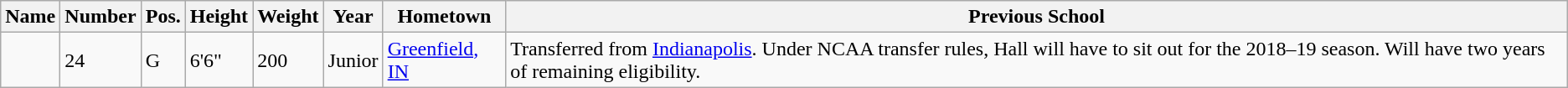<table class="wikitable sortable" border="1">
<tr>
<th>Name</th>
<th>Number</th>
<th>Pos.</th>
<th>Height</th>
<th>Weight</th>
<th>Year</th>
<th>Hometown</th>
<th class="unsortable">Previous School</th>
</tr>
<tr>
<td></td>
<td>24</td>
<td>G</td>
<td>6'6"</td>
<td>200</td>
<td>Junior</td>
<td><a href='#'>Greenfield, IN</a></td>
<td>Transferred from <a href='#'>Indianapolis</a>. Under NCAA transfer rules, Hall will have to sit out for the 2018–19 season. Will have two years of remaining eligibility.</td>
</tr>
</table>
